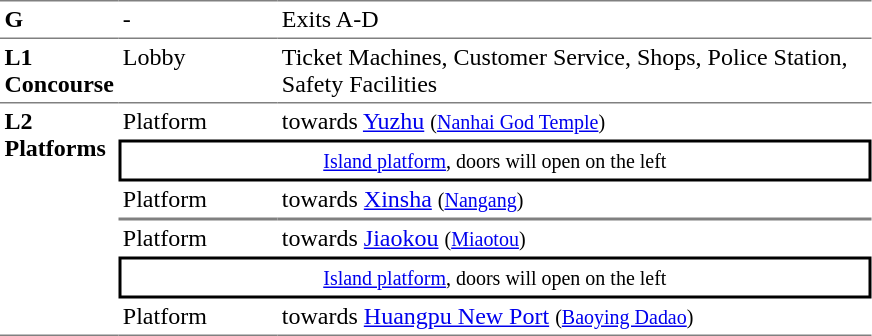<table table border=0 cellspacing=0 cellpadding=3>
<tr>
<td style="border-top:solid 1px gray;" width=50 valign=top><strong>G</strong></td>
<td style="border-top:solid 1px gray;" width=100 valign=top>-</td>
<td style="border-top:solid 1px gray;" width=390 valign=top>Exits A-D</td>
</tr>
<tr>
<td style="border-bottom:solid 1px gray; border-top:solid 1px gray;" valign=top><strong>L1<br>Concourse</strong></td>
<td style="border-bottom:solid 1px gray; border-top:solid 1px gray;" valign=top>Lobby</td>
<td style="border-bottom:solid 1px gray; border-top:solid 1px gray;" valign=top>Ticket Machines, Customer Service, Shops, Police Station, Safety Facilities</td>
</tr>
<tr>
<td style="border-bottom:solid 1px gray;" rowspan=6 valign=top><strong>L2<br>Platforms</strong></td>
<td>Platform </td>
<td>  towards <a href='#'>Yuzhu</a> <small>(<a href='#'>Nanhai God Temple</a>)</small></td>
</tr>
<tr>
<td style="border-right:solid 2px black;border-left:solid 2px black;border-top:solid 2px black;border-bottom:solid 2px black;text-align:center;" colspan=2><small><a href='#'>Island platform</a>, doors will open on the left</small></td>
</tr>
<tr>
<td style="border-bottom:solid 1px gray;">Platform </td>
<td style="border-bottom:solid 1px gray;"> towards <a href='#'>Xinsha</a> <small>(<a href='#'>Nangang</a>) </small></td>
</tr>
<tr>
<td style="border-top:solid 1px gray;" width=100>Platform </td>
<td style="border-top:solid 1px gray;" width=390>  towards <a href='#'>Jiaokou</a> <small>(<a href='#'>Miaotou</a>)</small></td>
</tr>
<tr>
<td style="border-top:solid 2px black;border-right:solid 2px black;border-left:solid 2px black;border-bottom:solid 2px black;text-align:center;" colspan=2><small><a href='#'>Island platform</a>, doors will open on the left</small></td>
</tr>
<tr>
<td style="border-bottom:solid 1px gray;">Platform </td>
<td style="border-bottom:solid 1px gray;"> towards <a href='#'>Huangpu New Port</a> <small>(<a href='#'>Baoying Dadao</a>)</small> </td>
</tr>
</table>
